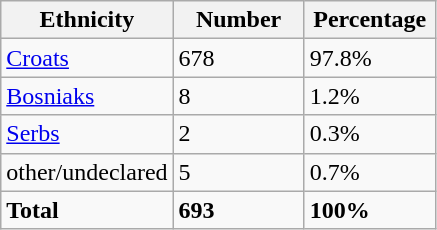<table class="wikitable">
<tr>
<th width="100px">Ethnicity</th>
<th width="80px">Number</th>
<th width="80px">Percentage</th>
</tr>
<tr>
<td><a href='#'>Croats</a></td>
<td>678</td>
<td>97.8%</td>
</tr>
<tr>
<td><a href='#'>Bosniaks</a></td>
<td>8</td>
<td>1.2%</td>
</tr>
<tr>
<td><a href='#'>Serbs</a></td>
<td>2</td>
<td>0.3%</td>
</tr>
<tr>
<td>other/undeclared</td>
<td>5</td>
<td>0.7%</td>
</tr>
<tr>
<td><strong>Total</strong></td>
<td><strong>693</strong></td>
<td><strong>100%</strong></td>
</tr>
</table>
